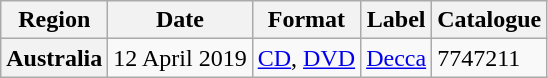<table class="wikitable plainrowheaders">
<tr>
<th scope="col">Region</th>
<th scope="col">Date</th>
<th scope="col">Format</th>
<th scope="col">Label</th>
<th scope="col">Catalogue</th>
</tr>
<tr>
<th scope="row">Australia</th>
<td>12 April 2019</td>
<td><a href='#'>CD</a>, <a href='#'>DVD</a></td>
<td><a href='#'>Decca</a></td>
<td>7747211</td>
</tr>
</table>
